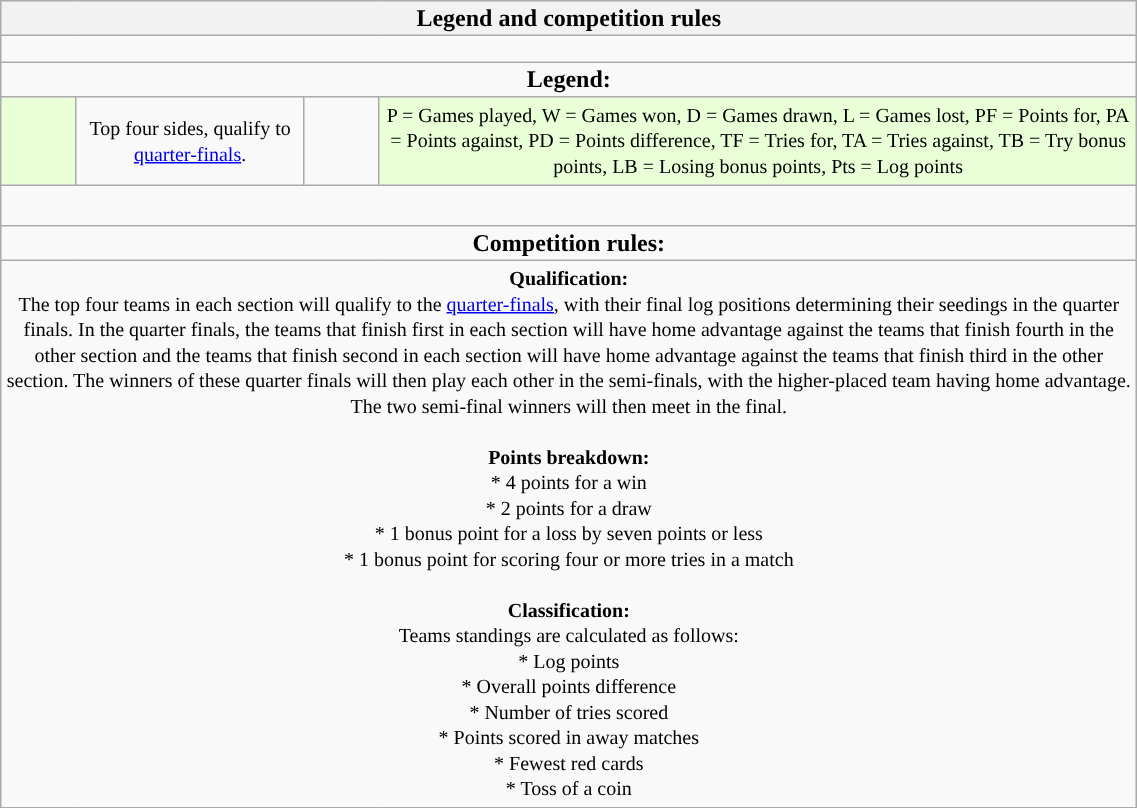<table class="wikitable mw-collapsible mw-collapsed" style="text-align:center; line-height:100%; font-size:100%; width:60%;">
<tr>
<th colspan="4" style="border:0px">Legend and competition rules</th>
</tr>
<tr>
<td colspan="4" style="height:10px"></td>
</tr>
<tr>
<td colspan="4" style="border:0px"><strong>Legend:</strong></td>
</tr>
<tr>
<td style="height:10px; width:5%; background:#E8FFD8;"></td>
<td style="width:15%;"><small>Top four sides, qualify to <a href='#'>quarter-finals</a>.</small></td>
<td style="width:5%;"></td>
<td style="width:50%; background:#E8FFD8;"><small>P = Games played, W = Games won, D = Games drawn, L = Games lost, PF = Points for, PA = Points against, PD = Points difference, TF = Tries for, TA = Tries against, TB = Try bonus points, LB = Losing bonus points, Pts = Log points</small></td>
</tr>
<tr>
<td colspan="4" style="height: 20px;"></td>
</tr>
<tr>
<td colspan="4" style="border:0px"><strong>Competition rules:</strong></td>
</tr>
<tr>
<td colspan="4"><small><strong>Qualification:</strong></small><br><small>The top four teams in each section will qualify to the <a href='#'>quarter-finals</a>, with their final log positions determining their seedings in the quarter finals. In the quarter finals, the teams that finish first in each section will have home advantage against the teams that finish fourth in the other section and the teams that finish second in each section will have home advantage against the teams that finish third in the other section. The winners of these quarter finals will then play each other in the semi-finals, with the higher-placed team having home advantage. The two semi-final winners will then meet in the final.<br><br></small>
<small><strong>Points breakdown:</strong><br>* 4 points for a win<br>* 2 points for a draw<br>* 1 bonus point for a loss by seven points or less<br>* 1 bonus point for scoring four or more tries in a match<br><br></small>
<small><strong>Classification:</strong><br>Teams standings are calculated as follows:<br>* Log points<br>* Overall points difference<br>* Number of tries scored<br>* Points scored in away matches<br>* Fewest red cards<br>* Toss of a coin</small></td>
</tr>
</table>
